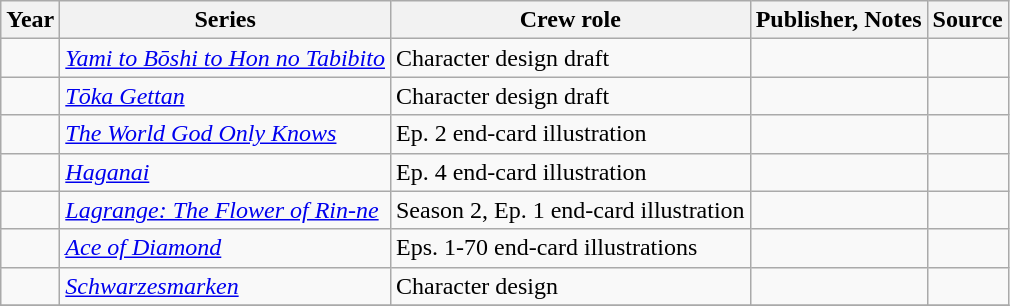<table class="wikitable sortable plainrowheaders">
<tr>
<th>Year</th>
<th>Series</th>
<th>Crew role</th>
<th class="unsortable">Publisher, Notes</th>
<th class="unsortable">Source</th>
</tr>
<tr>
<td></td>
<td><em><a href='#'>Yami to Bōshi to Hon no Tabibito</a></em></td>
<td>Character design draft </td>
<td></td>
<td></td>
</tr>
<tr>
<td></td>
<td><em><a href='#'>Tōka Gettan</a></em></td>
<td>Character design draft </td>
<td></td>
<td></td>
</tr>
<tr>
<td></td>
<td><em><a href='#'>The World God Only Knows</a></em></td>
<td>Ep. 2 end-card illustration</td>
<td></td>
<td></td>
</tr>
<tr>
<td></td>
<td><em><a href='#'>Haganai</a></em></td>
<td>Ep. 4 end-card illustration</td>
<td></td>
<td></td>
</tr>
<tr>
<td></td>
<td><em><a href='#'>Lagrange: The Flower of Rin-ne</a></em></td>
<td>Season 2, Ep. 1 end-card illustration</td>
<td></td>
<td></td>
</tr>
<tr>
<td></td>
<td><em><a href='#'>Ace of Diamond</a></em></td>
<td>Eps. 1-70 end-card illustrations</td>
<td></td>
<td></td>
</tr>
<tr>
<td></td>
<td><em><a href='#'>Schwarzesmarken</a></em></td>
<td>Character design </td>
<td></td>
<td></td>
</tr>
<tr>
</tr>
</table>
